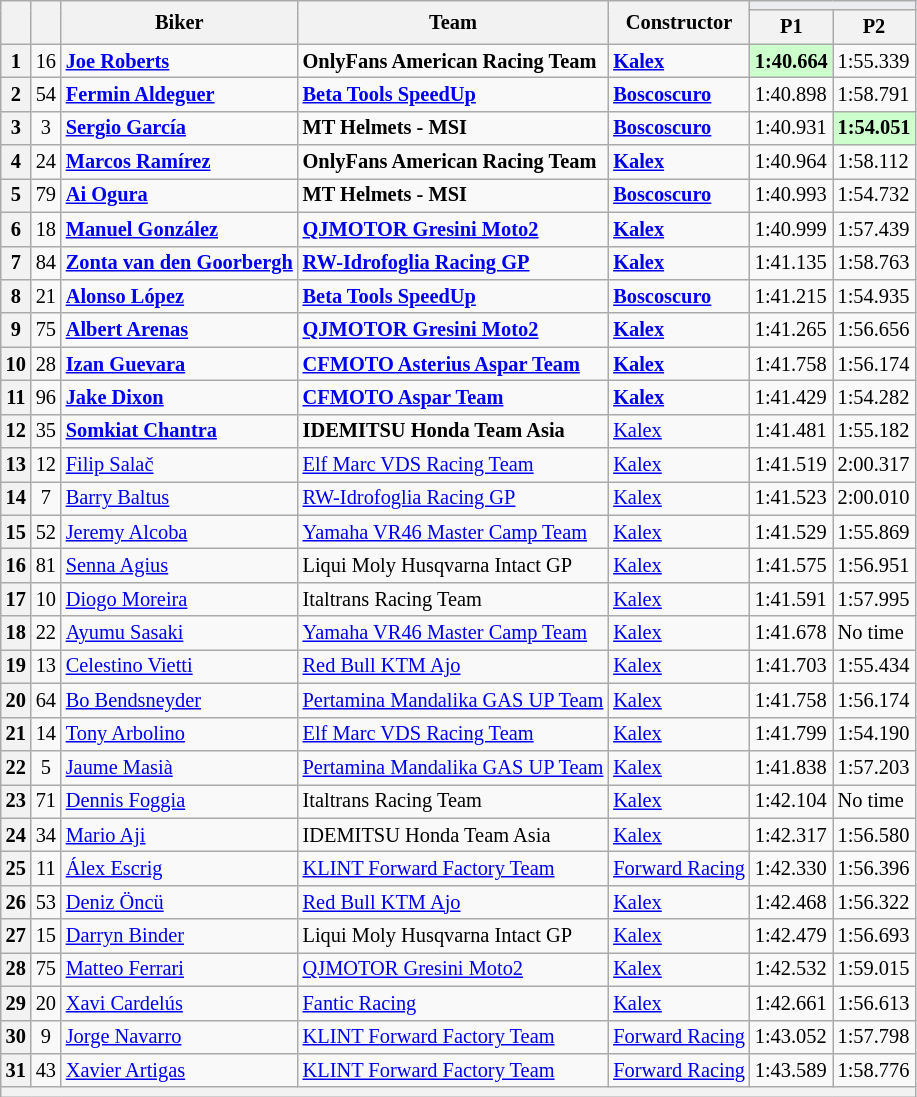<table class="wikitable sortable" style="font-size: 85%;">
<tr>
<th rowspan="2"></th>
<th rowspan="2"></th>
<th rowspan="2">Biker</th>
<th rowspan="2">Team</th>
<th rowspan="2">Constructor</th>
<th colspan="3" style="background:#eaecf0; text-align:center;"></th>
</tr>
<tr>
<th scope="col">P1</th>
<th scope="col">P2</th>
</tr>
<tr>
<th scope="row">1</th>
<td align="center">16</td>
<td> <strong><a href='#'>Joe Roberts</a></strong></td>
<td><strong>OnlyFans American Racing Team</strong></td>
<td><strong><a href='#'>Kalex</a></strong></td>
<td style="background:#ccffcc;"><strong>1:40.664</strong></td>
<td>1:55.339</td>
</tr>
<tr>
<th scope="row">2</th>
<td align="center">54</td>
<td> <strong><a href='#'>Fermin Aldeguer</a> </strong></td>
<td><strong> <a href='#'>Beta Tools SpeedUp</a> </strong></td>
<td><strong><a href='#'>Boscoscuro</a> </strong></td>
<td>1:40.898</td>
<td>1:58.791</td>
</tr>
<tr>
<th scope="row">3</th>
<td align="center">3</td>
<td>  <strong><a href='#'>Sergio García</a> </strong></td>
<td><strong>MT Helmets - MSI </strong></td>
<td><strong><a href='#'>Boscoscuro</a> </strong></td>
<td>1:40.931</td>
<td style="background:#ccffcc;"><strong>1:54.051</strong></td>
</tr>
<tr>
<th scope="row">4</th>
<td align="center">24</td>
<td> <strong><a href='#'>Marcos Ramírez</a></strong></td>
<td><strong>OnlyFans American Racing Team</strong></td>
<td><strong><a href='#'>Kalex</a></strong></td>
<td>1:40.964</td>
<td>1:58.112</td>
</tr>
<tr>
<th scope="row">5</th>
<td align="center">79</td>
<td>  <strong><a href='#'>Ai Ogura</a></strong></td>
<td><strong>MT Helmets - MSI</strong></td>
<td><strong><a href='#'>Boscoscuro</a></strong></td>
<td>1:40.993</td>
<td>1:54.732</td>
</tr>
<tr>
<th scope="row">6</th>
<td align="center">18</td>
<td>  <strong><a href='#'>Manuel González</a> </strong></td>
<td><strong><a href='#'>QJMOTOR Gresini Moto2</a> </strong></td>
<td><strong><a href='#'>Kalex</a> </strong></td>
<td>1:40.999</td>
<td>1:57.439</td>
</tr>
<tr>
<th scope="row">7</th>
<td align="center">84</td>
<td> <strong><a href='#'>Zonta van den Goorbergh</a></strong></td>
<td><strong><a href='#'>RW-Idrofoglia Racing GP</a></strong></td>
<td><strong><a href='#'>Kalex</a></strong></td>
<td>1:41.135</td>
<td>1:58.763</td>
</tr>
<tr>
<th scope="row">8</th>
<td align="center">21</td>
<td> <strong><a href='#'>Alonso López</a></strong></td>
<td><strong><a href='#'>Beta Tools SpeedUp</a></strong></td>
<td><strong><a href='#'>Boscoscuro</a></strong></td>
<td>1:41.215</td>
<td>1:54.935</td>
</tr>
<tr>
<th scope="row">9</th>
<td align="center">75</td>
<td> <strong><a href='#'>Albert Arenas</a></strong></td>
<td><strong><a href='#'>QJMOTOR Gresini Moto2</a></strong></td>
<td><strong><a href='#'>Kalex</a></strong></td>
<td>1:41.265</td>
<td>1:56.656</td>
</tr>
<tr>
<th scope="row">10</th>
<td align="center">28</td>
<td> <strong><a href='#'>Izan Guevara</a></strong></td>
<td><strong><a href='#'>CFMOTO Asterius Aspar Team</a></strong></td>
<td><strong><a href='#'>Kalex</a></strong></td>
<td>1:41.758</td>
<td>1:56.174</td>
</tr>
<tr>
<th scope="row">11</th>
<td align="center">96</td>
<td> <strong><a href='#'>Jake Dixon</a></strong></td>
<td><strong><a href='#'>CFMOTO Aspar Team</a></strong></td>
<td><strong><a href='#'>Kalex</a></strong></td>
<td>1:41.429</td>
<td>1:54.282</td>
</tr>
<tr>
<th scope="row">12</th>
<td align="center">35</td>
<td> <strong><a href='#'>Somkiat Chantra</a></strong></td>
<td><strong>IDEMITSU Honda Team Asia</strong></td>
<td><a href='#'>Kalex</a><strong></td>
<td>1:41.481</td>
<td>1:55.182</td>
</tr>
<tr>
<th scope="row">13</th>
<td align="center">12</td>
<td> </strong><a href='#'>Filip Salač</a><strong></td>
<td></strong><a href='#'>Elf Marc VDS Racing Team</a><strong></td>
<td></strong><a href='#'>Kalex</a><strong></td>
<td>1:41.519</td>
<td>2:00.317</td>
</tr>
<tr>
<th scope="row">14</th>
<td align="center">7</td>
<td> </strong><a href='#'>Barry Baltus</a><strong></td>
<td></strong><a href='#'>RW-Idrofoglia Racing GP</a><strong></td>
<td></strong><a href='#'>Kalex</a><strong></td>
<td>1:41.523</td>
<td>2:00.010</td>
</tr>
<tr>
<th scope="row">15</th>
<td align="center">52</td>
<td> <a href='#'>Jeremy Alcoba</a></td>
<td><a href='#'>Yamaha VR46 Master Camp Team</a></td>
<td><a href='#'>Kalex</a></td>
<td>1:41.529</td>
<td>1:55.869</td>
</tr>
<tr>
<th scope="row">16</th>
<td align="center">81</td>
<td> <a href='#'>Senna Agius</a></td>
<td>Liqui Moly Husqvarna Intact GP</td>
<td><a href='#'>Kalex</a></td>
<td>1:41.575</td>
<td>1:56.951</td>
</tr>
<tr>
<th scope="row">17</th>
<td align="center">10</td>
<td> <a href='#'>Diogo Moreira</a></td>
<td>Italtrans Racing Team</td>
<td><a href='#'>Kalex</a></td>
<td>1:41.591</td>
<td>1:57.995</td>
</tr>
<tr>
<th scope="row">18</th>
<td align="center">22</td>
<td> <a href='#'>Ayumu Sasaki</a></td>
<td><a href='#'>Yamaha VR46 Master Camp Team</a></td>
<td><a href='#'>Kalex</a></td>
<td>1:41.678</td>
<td>No time</td>
</tr>
<tr>
<th scope="row">19</th>
<td align="center">13</td>
<td> <a href='#'>Celestino Vietti</a></td>
<td><a href='#'>Red Bull KTM Ajo</a></td>
<td><a href='#'>Kalex</a></td>
<td>1:41.703</td>
<td>1:55.434</td>
</tr>
<tr>
<th scope="row">20</th>
<td align="center">64</td>
<td> <a href='#'>Bo Bendsneyder</a></td>
<td><a href='#'>Pertamina Mandalika GAS UP Team</a></td>
<td><a href='#'>Kalex</a></td>
<td>1:41.758</td>
<td>1:56.174</td>
</tr>
<tr>
<th scope="row">21</th>
<td align="center">14</td>
<td> <a href='#'>Tony Arbolino</a></td>
<td><a href='#'>Elf Marc VDS Racing Team</a></td>
<td><a href='#'>Kalex</a></td>
<td>1:41.799</td>
<td>1:54.190</td>
</tr>
<tr>
<th scope="row">22</th>
<td align="center">5</td>
<td> <a href='#'>Jaume Masià</a></td>
<td><a href='#'>Pertamina Mandalika GAS UP Team</a></td>
<td><a href='#'>Kalex</a></td>
<td>1:41.838</td>
<td>1:57.203</td>
</tr>
<tr>
<th scope="row">23</th>
<td align="center">71</td>
<td> <a href='#'>Dennis Foggia</a></td>
<td>Italtrans Racing Team</td>
<td><a href='#'>Kalex</a></td>
<td>1:42.104</td>
<td>No time</td>
</tr>
<tr>
<th scope="row">24</th>
<td align="center">34</td>
<td> <a href='#'>Mario Aji</a></td>
<td>IDEMITSU Honda Team Asia</td>
<td><a href='#'>Kalex</a></td>
<td>1:42.317</td>
<td>1:56.580</td>
</tr>
<tr>
<th scope="row">25</th>
<td align="center">11</td>
<td> <a href='#'>Álex Escrig</a></td>
<td><a href='#'>KLINT Forward Factory Team</a></td>
<td><a href='#'>Forward Racing</a></td>
<td>1:42.330</td>
<td>1:56.396</td>
</tr>
<tr>
<th scope="row">26</th>
<td align="center">53</td>
<td> <a href='#'>Deniz Öncü</a></td>
<td><a href='#'>Red Bull KTM Ajo</a></td>
<td><a href='#'>Kalex</a></td>
<td>1:42.468</td>
<td>1:56.322</td>
</tr>
<tr>
<th scope="row">27</th>
<td align="center">15</td>
<td> <a href='#'>Darryn Binder</a></td>
<td>Liqui Moly Husqvarna Intact GP</td>
<td><a href='#'>Kalex</a></td>
<td>1:42.479</td>
<td>1:56.693</td>
</tr>
<tr>
<th scope="row">28</th>
<td align="center">75</td>
<td> <a href='#'>Matteo Ferrari</a></td>
<td><a href='#'>QJMOTOR Gresini Moto2</a></td>
<td><a href='#'>Kalex</a></td>
<td>1:42.532</td>
<td>1:59.015</td>
</tr>
<tr>
<th scope="row">29</th>
<td align="center">20</td>
<td> <a href='#'>Xavi Cardelús</a></td>
<td><a href='#'>Fantic Racing</a></td>
<td><a href='#'>Kalex</a></td>
<td>1:42.661</td>
<td>1:56.613</td>
</tr>
<tr>
<th scope="row">30</th>
<td align="center">9</td>
<td> <a href='#'>Jorge Navarro</a></td>
<td><a href='#'>KLINT Forward Factory Team</a></td>
<td><a href='#'>Forward Racing</a></td>
<td>1:43.052</td>
<td>1:57.798</td>
</tr>
<tr>
<th scope="row">31</th>
<td align="center">43</td>
<td> <a href='#'>Xavier Artigas</a></td>
<td><a href='#'>KLINT Forward Factory Team</a></td>
<td><a href='#'>Forward Racing</a></td>
<td>1:43.589</td>
<td>1:58.776</td>
</tr>
<tr>
<th colspan="7"></th>
</tr>
</table>
